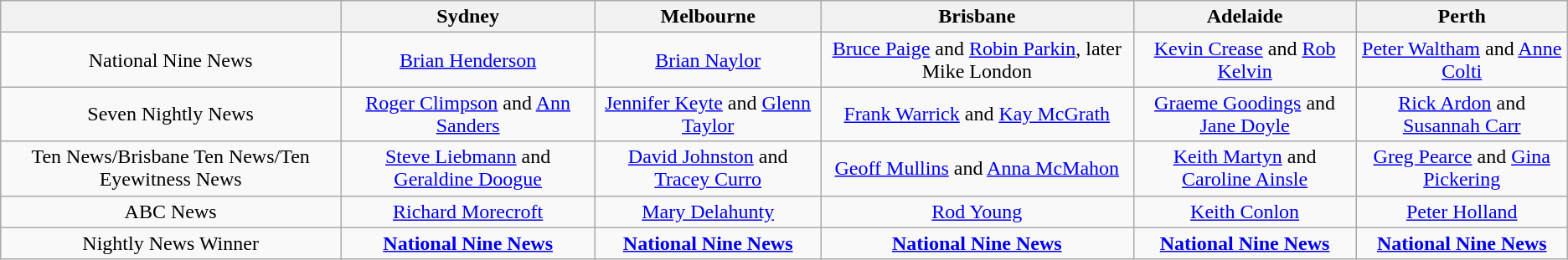<table class="wikitable">
<tr>
<th></th>
<th>Sydney</th>
<th>Melbourne</th>
<th>Brisbane</th>
<th>Adelaide</th>
<th>Perth</th>
</tr>
<tr style="text-align:center">
<td>National Nine News</td>
<td><a href='#'>Brian Henderson</a></td>
<td><a href='#'>Brian Naylor</a></td>
<td><a href='#'>Bruce Paige</a> and <a href='#'>Robin Parkin</a>, later Mike London</td>
<td><a href='#'>Kevin Crease</a> and <a href='#'>Rob Kelvin</a></td>
<td><a href='#'>Peter Waltham</a> and <a href='#'>Anne Colti</a></td>
</tr>
<tr style="text-align:center">
<td>Seven Nightly News</td>
<td><a href='#'>Roger Climpson</a> and <a href='#'>Ann Sanders</a></td>
<td><a href='#'>Jennifer Keyte</a> and <a href='#'>Glenn Taylor</a></td>
<td><a href='#'>Frank Warrick</a> and <a href='#'>Kay McGrath</a></td>
<td><a href='#'>Graeme Goodings</a> and <a href='#'>Jane Doyle</a></td>
<td><a href='#'>Rick Ardon</a> and <a href='#'>Susannah Carr</a></td>
</tr>
<tr style="text-align:center">
<td>Ten News/Brisbane Ten News/Ten Eyewitness News</td>
<td><a href='#'>Steve Liebmann</a> and <a href='#'>Geraldine Doogue</a></td>
<td><a href='#'>David Johnston</a> and <a href='#'>Tracey Curro</a></td>
<td><a href='#'>Geoff Mullins</a> and <a href='#'>Anna McMahon</a></td>
<td><a href='#'>Keith Martyn</a> and <a href='#'>Caroline Ainsle</a></td>
<td><a href='#'>Greg Pearce</a> and <a href='#'>Gina Pickering</a></td>
</tr>
<tr style="text-align:center">
<td>ABC News</td>
<td><a href='#'>Richard Morecroft</a></td>
<td><a href='#'>Mary Delahunty</a></td>
<td><a href='#'>Rod Young</a></td>
<td><a href='#'>Keith Conlon</a></td>
<td><a href='#'>Peter Holland</a></td>
</tr>
<tr style="text-align:center">
<td>Nightly News Winner</td>
<td><strong><a href='#'>National Nine News</a></strong></td>
<td><strong><a href='#'>National Nine News</a></strong></td>
<td><strong><a href='#'>National Nine News</a></strong></td>
<td><strong><a href='#'>National Nine News</a></strong></td>
<td><strong><a href='#'>National Nine News</a></strong></td>
</tr>
</table>
